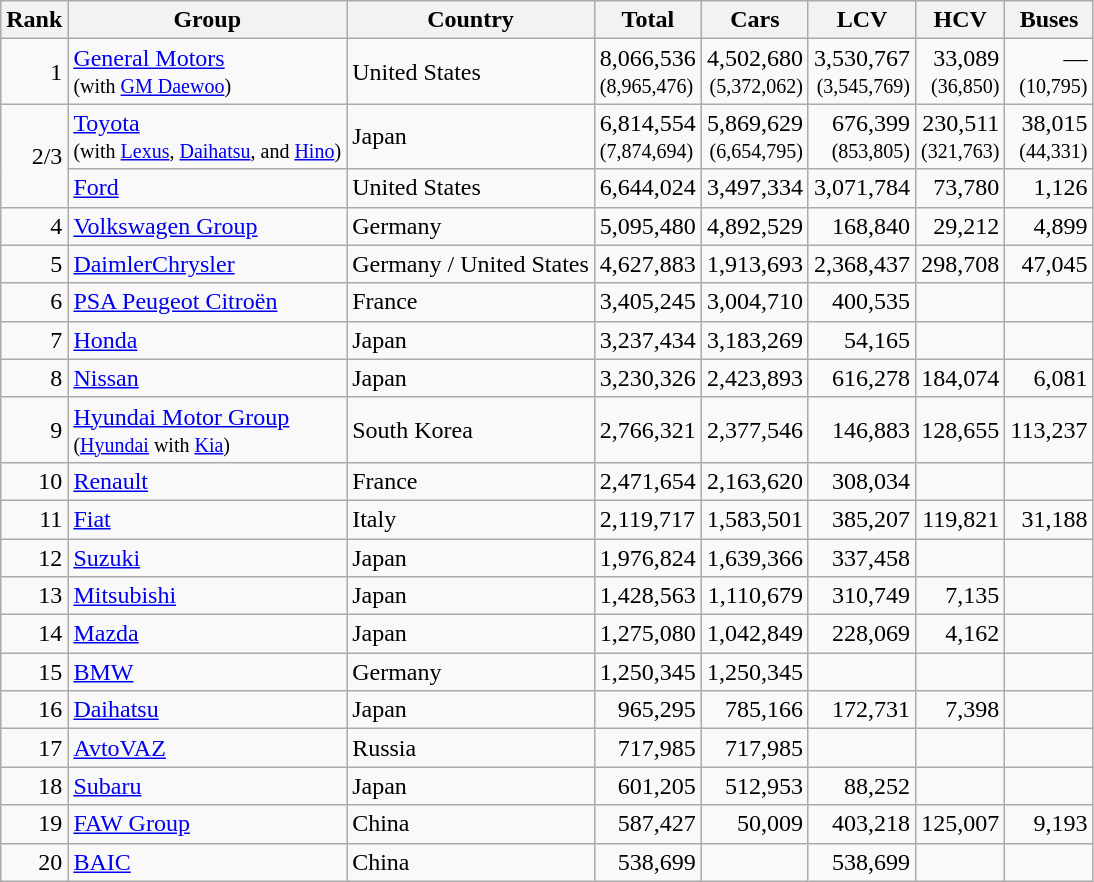<table class="wikitable sortable" style="text-align:right;">
<tr>
<th>Rank</th>
<th>Group</th>
<th>Country</th>
<th data-sort-type=number>Total</th>
<th data-sort-type=number>Cars</th>
<th data-sort-type=number>LCV</th>
<th data-sort-type=number>HCV</th>
<th data-sort-type=number>Buses</th>
</tr>
<tr>
<td>1</td>
<td style="text-align:left;"><a href='#'>General Motors</a> <br> <small>(with <a href='#'>GM Daewoo</a>)</small></td>
<td style="text-align:left;">United States</td>
<td style="text-align:left;">8,066,536 <br> <small>(8,965,476)</small></td>
<td>4,502,680 <br> <small>(5,372,062)</small></td>
<td>3,530,767 <br> <small>(3,545,769)</small></td>
<td>33,089 <br> <small>(36,850)</small></td>
<td>— <br> <small>(10,795)</small></td>
</tr>
<tr>
<td rowspan=2>2/3</td>
<td style="text-align:left;"><a href='#'>Toyota</a> <br> <small>(with <a href='#'>Lexus</a>, <a href='#'>Daihatsu</a>, and <a href='#'>Hino</a>)</small></td>
<td style="text-align:left;">Japan</td>
<td style="text-align:left;">6,814,554 <br> <small>(7,874,694)</small></td>
<td>5,869,629 <br> <small>(6,654,795)</small></td>
<td>676,399 <br> <small>(853,805)</small></td>
<td>230,511 <br> <small>(321,763)</small></td>
<td>38,015 <br> <small>(44,331)</small></td>
</tr>
<tr>
<td style="text-align:left;"><a href='#'>Ford</a></td>
<td style="text-align:left;">United States</td>
<td style="text-align:left;">6,644,024</td>
<td>3,497,334</td>
<td>3,071,784</td>
<td>73,780</td>
<td>1,126</td>
</tr>
<tr>
<td>4</td>
<td style="text-align:left;"><a href='#'>Volkswagen Group</a></td>
<td style="text-align:left;">Germany</td>
<td style="text-align:left;">5,095,480</td>
<td>4,892,529</td>
<td>168,840</td>
<td>29,212</td>
<td>4,899</td>
</tr>
<tr>
<td>5</td>
<td style="text-align:left;"><a href='#'>DaimlerChrysler</a></td>
<td style="text-align:left;">Germany / United States</td>
<td style="text-align:left;">4,627,883</td>
<td>1,913,693</td>
<td>2,368,437</td>
<td>298,708</td>
<td>47,045</td>
</tr>
<tr>
<td>6</td>
<td style="text-align:left;"><a href='#'>PSA Peugeot Citroën</a></td>
<td style="text-align:left;">France</td>
<td style="text-align:left;">3,405,245</td>
<td>3,004,710</td>
<td>400,535</td>
<td></td>
<td></td>
</tr>
<tr>
<td>7</td>
<td style="text-align:left;"><a href='#'>Honda</a></td>
<td style="text-align:left;">Japan</td>
<td style="text-align:left;">3,237,434</td>
<td>3,183,269</td>
<td>54,165</td>
<td></td>
<td></td>
</tr>
<tr>
<td>8</td>
<td style="text-align:left;"><a href='#'>Nissan</a></td>
<td style="text-align:left;">Japan</td>
<td style="text-align:left;">3,230,326</td>
<td>2,423,893</td>
<td>616,278</td>
<td>184,074</td>
<td>6,081</td>
</tr>
<tr>
<td>9</td>
<td style="text-align:left;"><a href='#'>Hyundai Motor Group</a> <br> <small>(<a href='#'>Hyundai</a> with <a href='#'>Kia</a>)</small></td>
<td style="text-align:left;">South Korea</td>
<td style="text-align:left;">2,766,321</td>
<td>2,377,546</td>
<td>146,883</td>
<td>128,655</td>
<td>113,237</td>
</tr>
<tr>
<td>10</td>
<td style="text-align:left;"><a href='#'>Renault</a></td>
<td style="text-align:left;">France</td>
<td style="text-align:left;">2,471,654</td>
<td>2,163,620</td>
<td>308,034</td>
<td></td>
<td></td>
</tr>
<tr>
<td>11</td>
<td style="text-align:left;"><a href='#'>Fiat</a></td>
<td style="text-align:left;">Italy</td>
<td style="text-align:left;">2,119,717</td>
<td>1,583,501</td>
<td>385,207</td>
<td>119,821</td>
<td>31,188</td>
</tr>
<tr>
<td>12</td>
<td style="text-align:left;"><a href='#'>Suzuki</a></td>
<td style="text-align:left;">Japan</td>
<td style="text-align:left;">1,976,824</td>
<td>1,639,366</td>
<td>337,458</td>
<td></td>
<td></td>
</tr>
<tr>
<td>13</td>
<td style="text-align:left;"><a href='#'>Mitsubishi</a></td>
<td style="text-align:left;">Japan</td>
<td style="text-align:left;">1,428,563</td>
<td>1,110,679</td>
<td>310,749</td>
<td>7,135</td>
<td></td>
</tr>
<tr>
<td>14</td>
<td style="text-align:left;"><a href='#'>Mazda</a></td>
<td style="text-align:left;">Japan</td>
<td style="text-align:left;">1,275,080</td>
<td>1,042,849</td>
<td>228,069</td>
<td>4,162</td>
<td></td>
</tr>
<tr>
<td>15</td>
<td style="text-align:left;"><a href='#'>BMW</a></td>
<td style="text-align:left;">Germany</td>
<td style="text-align:left;">1,250,345</td>
<td>1,250,345</td>
<td></td>
<td></td>
<td></td>
</tr>
<tr>
<td>16</td>
<td style="text-align:left;"><a href='#'>Daihatsu</a></td>
<td style="text-align:left;">Japan</td>
<td>965,295</td>
<td>785,166</td>
<td>172,731</td>
<td>7,398</td>
<td></td>
</tr>
<tr>
<td>17</td>
<td style="text-align:left;"><a href='#'>AvtoVAZ</a></td>
<td style="text-align:left;">Russia</td>
<td>717,985</td>
<td>717,985</td>
<td></td>
<td></td>
<td></td>
</tr>
<tr>
<td>18</td>
<td style="text-align:left;"><a href='#'>Subaru</a></td>
<td style="text-align:left;">Japan</td>
<td>601,205</td>
<td>512,953</td>
<td>88,252</td>
<td></td>
<td></td>
</tr>
<tr>
<td>19</td>
<td style="text-align:left;"><a href='#'>FAW Group</a></td>
<td style="text-align:left;">China</td>
<td>587,427</td>
<td>50,009</td>
<td>403,218</td>
<td>125,007</td>
<td>9,193</td>
</tr>
<tr>
<td>20</td>
<td style="text-align:left;"><a href='#'>BAIC</a></td>
<td style="text-align:left;">China</td>
<td>538,699</td>
<td></td>
<td>538,699</td>
<td></td>
<td></td>
</tr>
</table>
